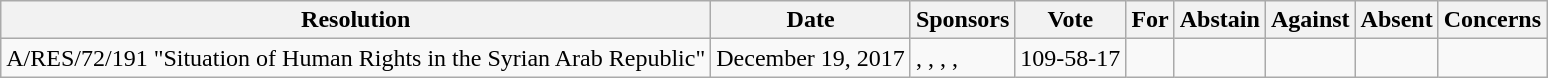<table class="wikitable">
<tr>
<th>Resolution</th>
<th>Date</th>
<th>Sponsors</th>
<th>Vote</th>
<th>For</th>
<th>Abstain</th>
<th>Against</th>
<th>Absent</th>
<th>Concerns</th>
</tr>
<tr>
<td>A/RES/72/191 "Situation of Human Rights in the Syrian Arab Republic"</td>
<td>December 19, 2017</td>
<td>, , , , </td>
<td>109-58-17</td>
<td></td>
<td></td>
<td></td>
<td></td>
<td></td>
</tr>
</table>
